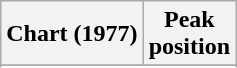<table class="wikitable sortable plainrowheaders">
<tr>
<th>Chart (1977)</th>
<th>Peak<br>position</th>
</tr>
<tr>
</tr>
<tr>
</tr>
</table>
